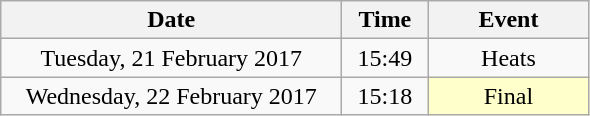<table class = "wikitable" style="text-align:center;">
<tr>
<th width=220>Date</th>
<th width=50>Time</th>
<th width=100>Event</th>
</tr>
<tr>
<td>Tuesday, 21 February 2017</td>
<td>15:49</td>
<td>Heats</td>
</tr>
<tr>
<td>Wednesday, 22 February 2017</td>
<td>15:18</td>
<td bgcolor=ffffcc>Final</td>
</tr>
</table>
